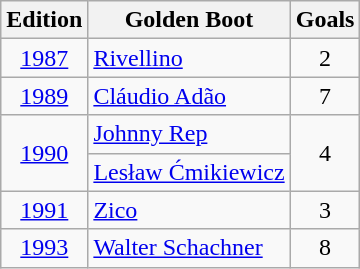<table class="wikitable" style=text-align:center>
<tr>
<th width=50px>Edition</th>
<th width=>Golden Boot</th>
<th width=>Goals</th>
</tr>
<tr>
<td><a href='#'>1987</a></td>
<td align=left> <a href='#'>Rivellino</a></td>
<td>2</td>
</tr>
<tr>
<td><a href='#'>1989</a></td>
<td align=left> <a href='#'>Cláudio Adão</a></td>
<td>7</td>
</tr>
<tr>
<td rowspan=2><a href='#'>1990</a></td>
<td align=left> <a href='#'>Johnny Rep</a></td>
<td rowspan=2>4</td>
</tr>
<tr>
<td align=left> <a href='#'>Lesław Ćmikiewicz</a></td>
</tr>
<tr>
<td><a href='#'>1991</a></td>
<td align=left> <a href='#'>Zico</a></td>
<td>3</td>
</tr>
<tr>
<td><a href='#'>1993</a></td>
<td align=left> <a href='#'>Walter Schachner</a></td>
<td>8</td>
</tr>
</table>
